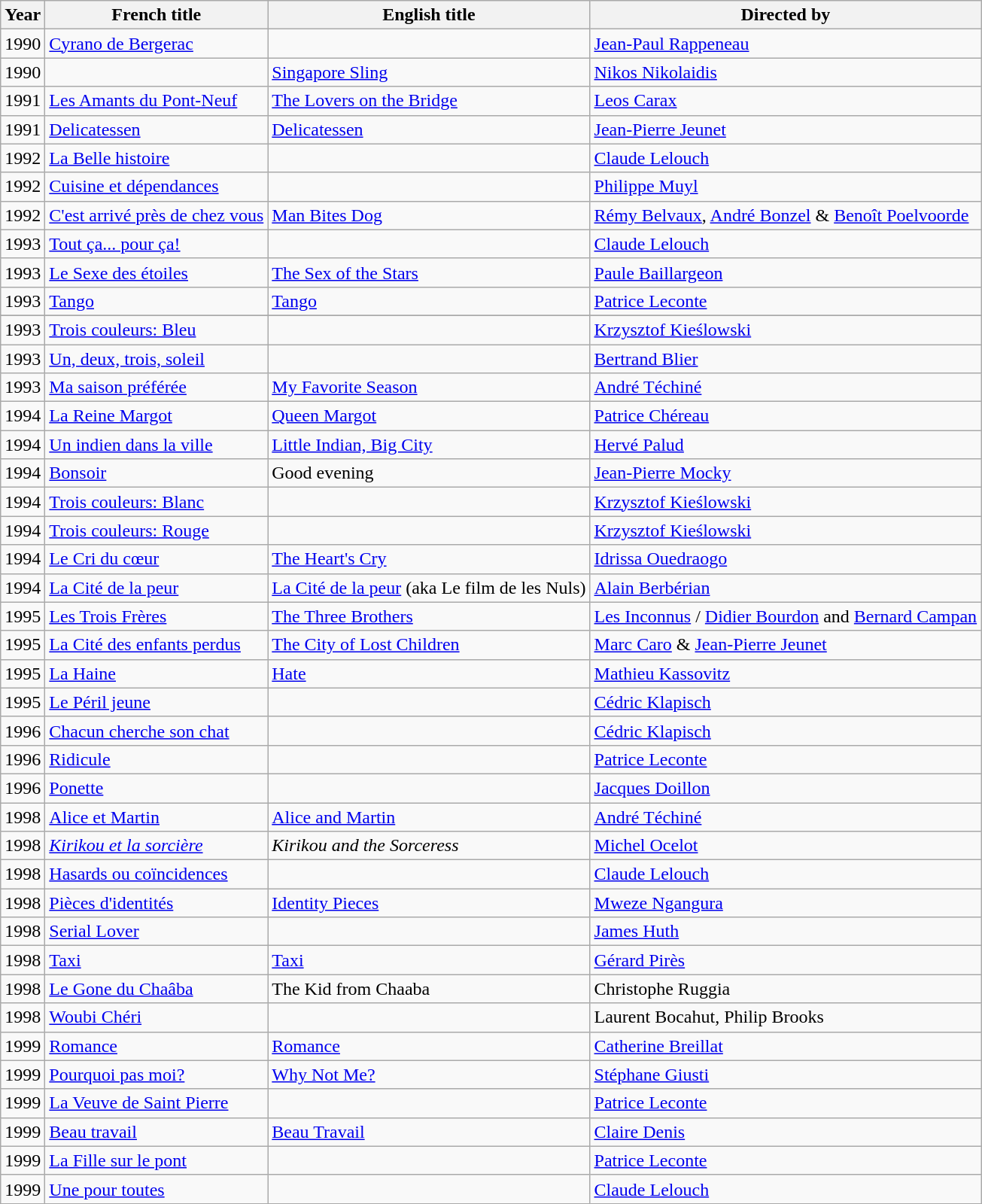<table class="wikitable sortable">
<tr>
<th>Year</th>
<th>French title</th>
<th>English title</th>
<th>Directed by</th>
</tr>
<tr>
<td>1990</td>
<td><a href='#'>Cyrano de Bergerac</a></td>
<td></td>
<td><a href='#'>Jean-Paul Rappeneau</a></td>
</tr>
<tr>
<td>1990</td>
<td></td>
<td><a href='#'>Singapore Sling</a></td>
<td><a href='#'>Nikos Nikolaidis</a></td>
</tr>
<tr>
<td>1991</td>
<td><a href='#'>Les Amants du Pont-Neuf</a></td>
<td><a href='#'>The Lovers on the Bridge</a></td>
<td><a href='#'>Leos Carax</a></td>
</tr>
<tr>
<td>1991</td>
<td><a href='#'>Delicatessen</a></td>
<td><a href='#'>Delicatessen</a></td>
<td><a href='#'>Jean-Pierre Jeunet</a></td>
</tr>
<tr>
<td>1992</td>
<td><a href='#'>La Belle histoire</a></td>
<td></td>
<td><a href='#'>Claude Lelouch</a></td>
</tr>
<tr>
<td>1992</td>
<td><a href='#'>Cuisine et dépendances</a></td>
<td></td>
<td><a href='#'>Philippe Muyl</a></td>
</tr>
<tr>
<td>1992</td>
<td><a href='#'>C'est arrivé près de chez vous</a></td>
<td><a href='#'>Man Bites Dog</a></td>
<td><a href='#'>Rémy Belvaux</a>, <a href='#'>André Bonzel</a> & <a href='#'>Benoît Poelvoorde</a></td>
</tr>
<tr>
<td>1993</td>
<td><a href='#'>Tout ça... pour ça!</a></td>
<td></td>
<td><a href='#'>Claude Lelouch</a></td>
</tr>
<tr>
<td>1993</td>
<td><a href='#'>Le Sexe des étoiles</a></td>
<td><a href='#'>The Sex of the Stars</a></td>
<td><a href='#'>Paule Baillargeon</a></td>
</tr>
<tr>
<td>1993</td>
<td><a href='#'>Tango</a></td>
<td><a href='#'>Tango</a></td>
<td><a href='#'>Patrice Leconte</a></td>
</tr>
<tr>
</tr>
<tr>
<td>1993</td>
<td><a href='#'>Trois couleurs: Bleu</a></td>
<td></td>
<td><a href='#'>Krzysztof Kieślowski</a></td>
</tr>
<tr>
<td>1993</td>
<td><a href='#'>Un, deux, trois, soleil</a></td>
<td></td>
<td><a href='#'>Bertrand Blier</a></td>
</tr>
<tr>
<td>1993</td>
<td><a href='#'>Ma saison préférée</a></td>
<td><a href='#'>My Favorite Season</a></td>
<td><a href='#'>André Téchiné</a></td>
</tr>
<tr>
<td>1994</td>
<td><a href='#'>La Reine Margot</a></td>
<td><a href='#'>Queen Margot</a></td>
<td><a href='#'>Patrice Chéreau</a></td>
</tr>
<tr>
<td>1994</td>
<td><a href='#'>Un indien dans la ville</a></td>
<td><a href='#'>Little Indian, Big City</a></td>
<td><a href='#'>Hervé Palud</a></td>
</tr>
<tr>
<td>1994</td>
<td><a href='#'>Bonsoir</a></td>
<td>Good evening</td>
<td><a href='#'>Jean-Pierre Mocky</a></td>
</tr>
<tr>
<td>1994</td>
<td><a href='#'>Trois couleurs: Blanc</a></td>
<td></td>
<td><a href='#'>Krzysztof Kieślowski</a></td>
</tr>
<tr>
<td>1994</td>
<td><a href='#'>Trois couleurs: Rouge</a></td>
<td></td>
<td><a href='#'>Krzysztof Kieślowski</a></td>
</tr>
<tr>
<td>1994</td>
<td><a href='#'>Le Cri du cœur</a></td>
<td><a href='#'>The Heart's Cry</a></td>
<td><a href='#'>Idrissa Ouedraogo</a></td>
</tr>
<tr>
<td>1994</td>
<td><a href='#'>La Cité de la peur</a></td>
<td><a href='#'>La Cité de la peur</a> (aka Le film de les Nuls)</td>
<td><a href='#'>Alain Berbérian</a></td>
</tr>
<tr>
<td>1995</td>
<td><a href='#'>Les Trois Frères</a></td>
<td><a href='#'>The Three Brothers</a></td>
<td><a href='#'>Les Inconnus</a> / <a href='#'>Didier Bourdon</a> and <a href='#'>Bernard Campan</a></td>
</tr>
<tr>
<td>1995</td>
<td><a href='#'>La Cité des enfants perdus</a></td>
<td><a href='#'>The City of Lost Children</a></td>
<td><a href='#'>Marc Caro</a> & <a href='#'>Jean-Pierre Jeunet</a></td>
</tr>
<tr>
<td>1995</td>
<td><a href='#'>La Haine</a></td>
<td><a href='#'>Hate</a></td>
<td><a href='#'>Mathieu Kassovitz</a></td>
</tr>
<tr>
<td>1995</td>
<td><a href='#'>Le Péril jeune</a></td>
<td></td>
<td><a href='#'>Cédric Klapisch</a></td>
</tr>
<tr>
<td>1996</td>
<td><a href='#'>Chacun cherche son chat</a></td>
<td></td>
<td><a href='#'>Cédric Klapisch</a></td>
</tr>
<tr>
<td>1996</td>
<td><a href='#'>Ridicule</a></td>
<td></td>
<td><a href='#'>Patrice Leconte</a></td>
</tr>
<tr>
<td>1996</td>
<td><a href='#'>Ponette</a></td>
<td></td>
<td><a href='#'>Jacques Doillon</a></td>
</tr>
<tr>
<td>1998</td>
<td><a href='#'>Alice et Martin</a></td>
<td><a href='#'>Alice and Martin</a></td>
<td><a href='#'>André Téchiné</a></td>
</tr>
<tr>
<td>1998</td>
<td><em><a href='#'>Kirikou et la sorcière</a></em></td>
<td><em>Kirikou and the Sorceress</em></td>
<td><a href='#'>Michel Ocelot</a></td>
</tr>
<tr>
<td>1998</td>
<td><a href='#'>Hasards ou coïncidences</a></td>
<td></td>
<td><a href='#'>Claude Lelouch</a></td>
</tr>
<tr>
<td>1998</td>
<td><a href='#'>Pièces d'identités</a></td>
<td><a href='#'>Identity Pieces</a></td>
<td><a href='#'>Mweze Ngangura</a></td>
</tr>
<tr>
<td>1998</td>
<td><a href='#'>Serial Lover</a></td>
<td></td>
<td><a href='#'>James Huth</a></td>
</tr>
<tr>
<td>1998</td>
<td><a href='#'>Taxi</a></td>
<td><a href='#'>Taxi</a></td>
<td><a href='#'>Gérard Pirès</a></td>
</tr>
<tr>
<td>1998</td>
<td><a href='#'>Le Gone du Chaâba</a></td>
<td>The Kid from Chaaba</td>
<td>Christophe Ruggia</td>
</tr>
<tr>
<td>1998</td>
<td><a href='#'>Woubi Chéri</a></td>
<td></td>
<td>Laurent Bocahut, Philip Brooks</td>
</tr>
<tr>
<td>1999</td>
<td><a href='#'>Romance</a></td>
<td><a href='#'>Romance</a></td>
<td><a href='#'>Catherine Breillat</a></td>
</tr>
<tr>
<td>1999</td>
<td><a href='#'>Pourquoi pas moi?</a></td>
<td><a href='#'>Why Not Me?</a></td>
<td><a href='#'>Stéphane Giusti</a></td>
</tr>
<tr>
<td>1999</td>
<td><a href='#'>La Veuve de Saint Pierre</a></td>
<td></td>
<td><a href='#'>Patrice Leconte</a></td>
</tr>
<tr>
<td>1999</td>
<td><a href='#'>Beau travail</a></td>
<td><a href='#'>Beau Travail</a></td>
<td><a href='#'>Claire Denis</a></td>
</tr>
<tr>
<td>1999</td>
<td><a href='#'>La Fille sur le pont</a></td>
<td></td>
<td><a href='#'>Patrice Leconte</a></td>
</tr>
<tr>
<td>1999</td>
<td><a href='#'>Une pour toutes</a></td>
<td></td>
<td><a href='#'>Claude Lelouch</a></td>
</tr>
</table>
